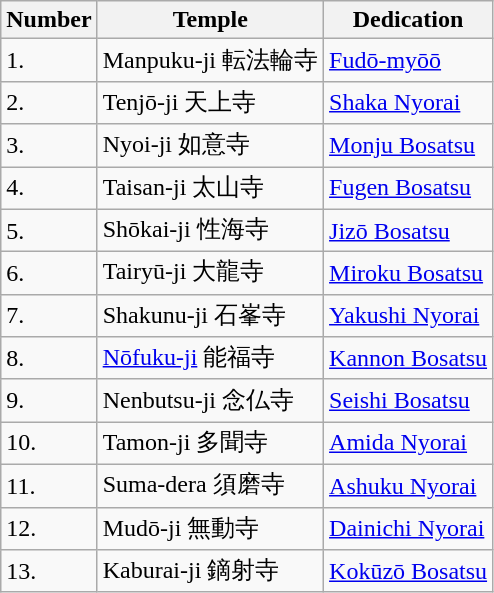<table class="wikitable">
<tr>
<th>Number</th>
<th>Temple</th>
<th>Dedication</th>
</tr>
<tr>
<td>1.</td>
<td>Manpuku-ji 転法輪寺</td>
<td><a href='#'>Fudō-myōō</a></td>
</tr>
<tr>
<td>2.</td>
<td>Tenjō-ji 天上寺</td>
<td><a href='#'>Shaka Nyorai</a></td>
</tr>
<tr>
<td>3.</td>
<td>Nyoi-ji 如意寺</td>
<td><a href='#'>Monju Bosatsu</a></td>
</tr>
<tr>
<td>4.</td>
<td>Taisan-ji 太山寺</td>
<td><a href='#'>Fugen Bosatsu</a></td>
</tr>
<tr>
<td>5.</td>
<td>Shōkai-ji 性海寺</td>
<td><a href='#'>Jizō Bosatsu</a></td>
</tr>
<tr>
<td>6.</td>
<td>Tairyū-ji 大龍寺</td>
<td><a href='#'>Miroku Bosatsu</a></td>
</tr>
<tr>
<td>7.</td>
<td>Shakunu-ji 石峯寺</td>
<td><a href='#'>Yakushi Nyorai</a></td>
</tr>
<tr>
<td>8.</td>
<td><a href='#'>Nōfuku-ji</a> 能福寺</td>
<td><a href='#'>Kannon Bosatsu</a></td>
</tr>
<tr>
<td>9.</td>
<td>Nenbutsu-ji 念仏寺</td>
<td><a href='#'>Seishi Bosatsu</a></td>
</tr>
<tr>
<td>10.</td>
<td>Tamon-ji 多聞寺</td>
<td><a href='#'>Amida Nyorai</a></td>
</tr>
<tr>
<td>11.</td>
<td>Suma-dera 須磨寺</td>
<td><a href='#'>Ashuku Nyorai</a></td>
</tr>
<tr>
<td>12.</td>
<td>Mudō-ji 無動寺</td>
<td><a href='#'>Dainichi Nyorai</a></td>
</tr>
<tr>
<td>13.</td>
<td>Kaburai-ji 鏑射寺</td>
<td><a href='#'>Kokūzō Bosatsu</a></td>
</tr>
</table>
